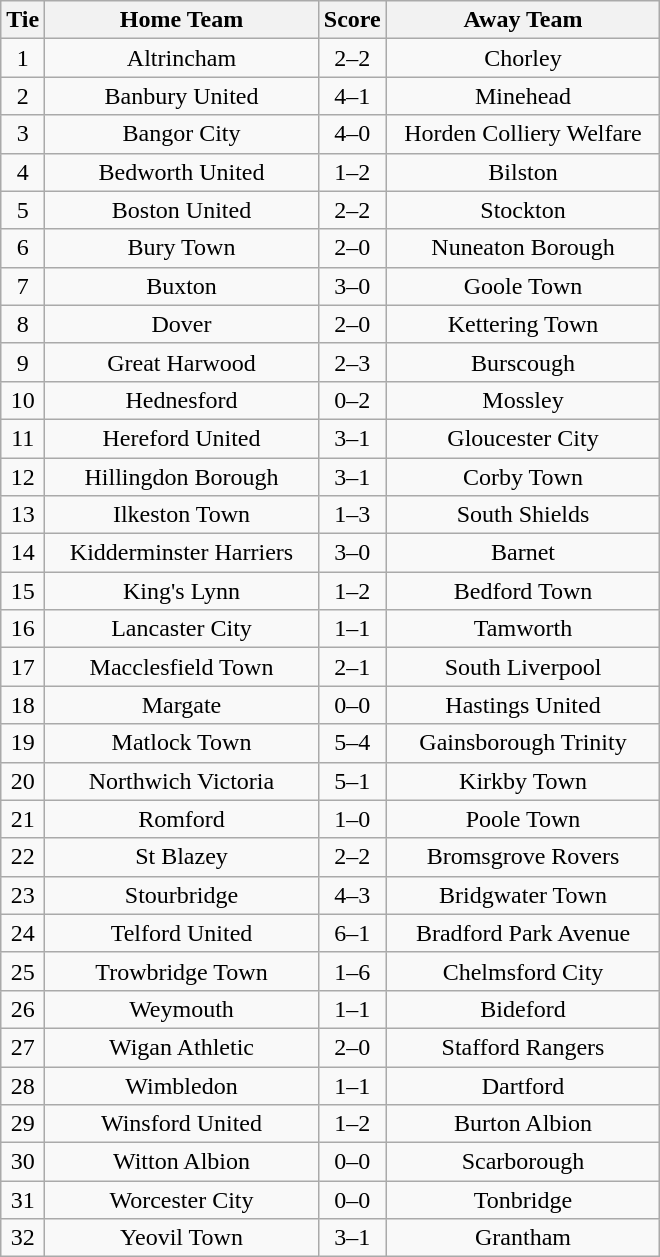<table class="wikitable" style="text-align:center;">
<tr>
<th width=20>Tie</th>
<th width=175>Home Team</th>
<th width=20>Score</th>
<th width=175>Away Team</th>
</tr>
<tr>
<td>1</td>
<td>Altrincham</td>
<td>2–2</td>
<td>Chorley</td>
</tr>
<tr>
<td>2</td>
<td>Banbury United</td>
<td>4–1</td>
<td>Minehead</td>
</tr>
<tr>
<td>3</td>
<td>Bangor City</td>
<td>4–0</td>
<td>Horden Colliery Welfare</td>
</tr>
<tr>
<td>4</td>
<td>Bedworth United</td>
<td>1–2</td>
<td>Bilston</td>
</tr>
<tr>
<td>5</td>
<td>Boston United</td>
<td>2–2</td>
<td>Stockton</td>
</tr>
<tr>
<td>6</td>
<td>Bury Town</td>
<td>2–0</td>
<td>Nuneaton Borough</td>
</tr>
<tr>
<td>7</td>
<td>Buxton</td>
<td>3–0</td>
<td>Goole Town</td>
</tr>
<tr>
<td>8</td>
<td>Dover</td>
<td>2–0</td>
<td>Kettering Town</td>
</tr>
<tr>
<td>9</td>
<td>Great Harwood</td>
<td>2–3</td>
<td>Burscough</td>
</tr>
<tr>
<td>10</td>
<td>Hednesford</td>
<td>0–2</td>
<td>Mossley</td>
</tr>
<tr>
<td>11</td>
<td>Hereford United</td>
<td>3–1</td>
<td>Gloucester City</td>
</tr>
<tr>
<td>12</td>
<td>Hillingdon Borough</td>
<td>3–1</td>
<td>Corby Town</td>
</tr>
<tr>
<td>13</td>
<td>Ilkeston Town</td>
<td>1–3</td>
<td>South Shields</td>
</tr>
<tr>
<td>14</td>
<td>Kidderminster Harriers</td>
<td>3–0</td>
<td>Barnet</td>
</tr>
<tr>
<td>15</td>
<td>King's Lynn</td>
<td>1–2</td>
<td>Bedford Town</td>
</tr>
<tr>
<td>16</td>
<td>Lancaster City</td>
<td>1–1</td>
<td>Tamworth</td>
</tr>
<tr>
<td>17</td>
<td>Macclesfield Town</td>
<td>2–1</td>
<td>South Liverpool</td>
</tr>
<tr>
<td>18</td>
<td>Margate</td>
<td>0–0</td>
<td>Hastings United</td>
</tr>
<tr>
<td>19</td>
<td>Matlock Town</td>
<td>5–4</td>
<td>Gainsborough Trinity</td>
</tr>
<tr>
<td>20</td>
<td>Northwich Victoria</td>
<td>5–1</td>
<td>Kirkby Town</td>
</tr>
<tr>
<td>21</td>
<td>Romford</td>
<td>1–0</td>
<td>Poole Town</td>
</tr>
<tr>
<td>22</td>
<td>St Blazey</td>
<td>2–2</td>
<td>Bromsgrove Rovers</td>
</tr>
<tr>
<td>23</td>
<td>Stourbridge</td>
<td>4–3</td>
<td>Bridgwater Town</td>
</tr>
<tr>
<td>24</td>
<td>Telford United</td>
<td>6–1</td>
<td>Bradford Park Avenue</td>
</tr>
<tr>
<td>25</td>
<td>Trowbridge Town</td>
<td>1–6</td>
<td>Chelmsford City</td>
</tr>
<tr>
<td>26</td>
<td>Weymouth</td>
<td>1–1</td>
<td>Bideford</td>
</tr>
<tr>
<td>27</td>
<td>Wigan Athletic</td>
<td>2–0</td>
<td>Stafford Rangers</td>
</tr>
<tr>
<td>28</td>
<td>Wimbledon</td>
<td>1–1</td>
<td>Dartford</td>
</tr>
<tr>
<td>29</td>
<td>Winsford United</td>
<td>1–2</td>
<td>Burton Albion</td>
</tr>
<tr>
<td>30</td>
<td>Witton Albion</td>
<td>0–0</td>
<td>Scarborough</td>
</tr>
<tr>
<td>31</td>
<td>Worcester City</td>
<td>0–0</td>
<td>Tonbridge</td>
</tr>
<tr>
<td>32</td>
<td>Yeovil Town</td>
<td>3–1</td>
<td>Grantham</td>
</tr>
</table>
